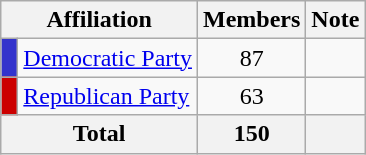<table class="wikitable">
<tr>
<th colspan="2" align="center" valign="bottom">Affiliation</th>
<th valign="bottom">Members</th>
<th valign="bottom">Note</th>
</tr>
<tr>
<td bgcolor="#3333CC"> </td>
<td><a href='#'>Democratic Party</a></td>
<td align="center">87</td>
<td></td>
</tr>
<tr>
<td bgcolor="#CC0000"> </td>
<td><a href='#'>Republican Party</a></td>
<td align="center">63</td>
<td></td>
</tr>
<tr>
<th colspan="2" align="center"><strong>Total</strong></th>
<th align="center"><strong>150</strong></th>
<th></th>
</tr>
</table>
